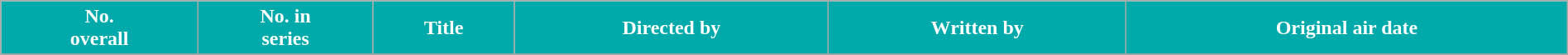<table class="wikitable plainrowheaders" style="width:100%">
<tr>
<th scope="col" style="background:#0aa; color:#fff;">No. <br>overall</th>
<th scope="col" style="background:#0aa; color:#fff;">No. in<br>series</th>
<th scope="col" style="background:#0aa; color:#fff;">Title</th>
<th scope="col" style="background:#0aa; color:#fff;">Directed by</th>
<th scope="col" style="background:#0aa; color:#fff;">Written by</th>
<th scope="col" style="background:#0aa; color:#fff;">Original air date</th>
</tr>
<tr>
</tr>
</table>
